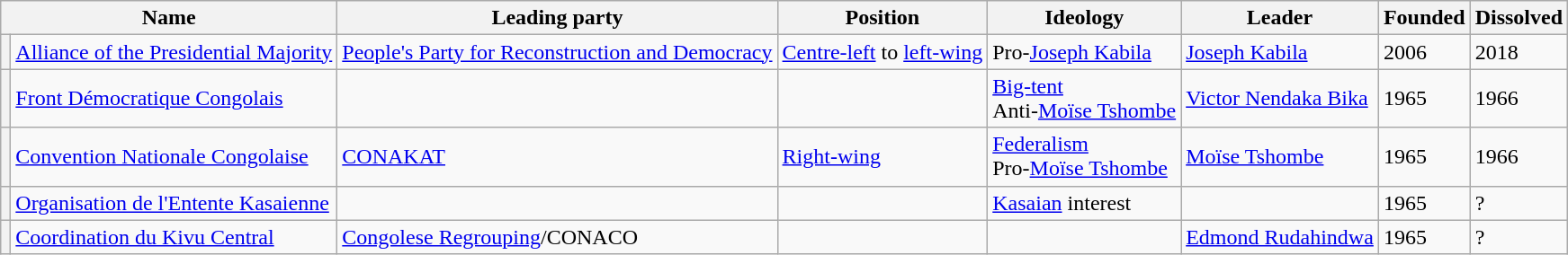<table class="wikitable">
<tr>
<th colspan=2>Name</th>
<th>Leading party</th>
<th>Position</th>
<th>Ideology</th>
<th>Leader</th>
<th>Founded</th>
<th>Dissolved</th>
</tr>
<tr>
<th></th>
<td><a href='#'>Alliance of the Presidential Majority</a></td>
<td><a href='#'>People's Party for Reconstruction and Democracy</a></td>
<td><a href='#'>Centre-left</a> to <a href='#'>left-wing</a></td>
<td>Pro-<a href='#'>Joseph Kabila</a></td>
<td><a href='#'>Joseph Kabila</a></td>
<td>2006</td>
<td>2018</td>
</tr>
<tr>
<th></th>
<td><a href='#'>Front Démocratique Congolais</a></td>
<td></td>
<td></td>
<td><a href='#'>Big-tent</a><br>Anti-<a href='#'>Moïse Tshombe</a></td>
<td><a href='#'>Victor Nendaka Bika</a></td>
<td>1965</td>
<td>1966</td>
</tr>
<tr>
<th></th>
<td><a href='#'>Convention Nationale Congolaise</a></td>
<td><a href='#'>CONAKAT</a></td>
<td><a href='#'>Right-wing</a></td>
<td><a href='#'>Federalism</a><br>Pro-<a href='#'>Moïse Tshombe</a></td>
<td><a href='#'>Moïse Tshombe</a></td>
<td>1965</td>
<td>1966</td>
</tr>
<tr>
<th></th>
<td><a href='#'>Organisation de l'Entente Kasaienne</a></td>
<td></td>
<td></td>
<td><a href='#'>Kasaian</a> interest</td>
<td></td>
<td>1965</td>
<td>?</td>
</tr>
<tr>
<th></th>
<td><a href='#'>Coordination du Kivu Central</a></td>
<td><a href='#'>Congolese Regrouping</a>/CONACO</td>
<td></td>
<td></td>
<td><a href='#'>Edmond Rudahindwa</a></td>
<td>1965</td>
<td>?</td>
</tr>
</table>
